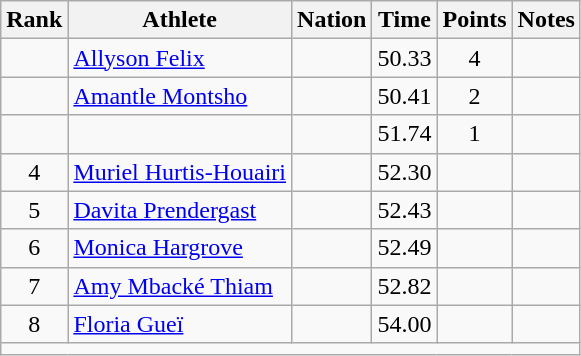<table class="wikitable mw-datatable sortable" style="text-align:center;">
<tr>
<th>Rank</th>
<th>Athlete</th>
<th>Nation</th>
<th>Time</th>
<th>Points</th>
<th>Notes</th>
</tr>
<tr>
<td></td>
<td align=left><a href='#'>Allyson Felix</a></td>
<td align=left></td>
<td>50.33</td>
<td>4</td>
<td></td>
</tr>
<tr>
<td></td>
<td align=left><a href='#'>Amantle Montsho</a></td>
<td align=left></td>
<td>50.41</td>
<td>2</td>
<td></td>
</tr>
<tr>
<td></td>
<td align=left><a href='#'></a></td>
<td align=left></td>
<td>51.74</td>
<td>1</td>
<td></td>
</tr>
<tr>
<td>4</td>
<td align=left><a href='#'>Muriel Hurtis-Houairi</a></td>
<td align=left></td>
<td>52.30</td>
<td></td>
<td></td>
</tr>
<tr>
<td>5</td>
<td align=left><a href='#'>Davita Prendergast</a></td>
<td align=left></td>
<td>52.43</td>
<td></td>
<td></td>
</tr>
<tr>
<td>6</td>
<td align=left><a href='#'>Monica Hargrove</a></td>
<td align=left></td>
<td>52.49</td>
<td></td>
<td></td>
</tr>
<tr>
<td>7</td>
<td align=left><a href='#'>Amy Mbacké Thiam</a></td>
<td align=left></td>
<td>52.82</td>
<td></td>
<td></td>
</tr>
<tr>
<td>8</td>
<td align=left><a href='#'>Floria Gueï</a></td>
<td align=left></td>
<td>54.00</td>
<td></td>
<td></td>
</tr>
<tr class="sortbottom">
<td colspan=6></td>
</tr>
</table>
